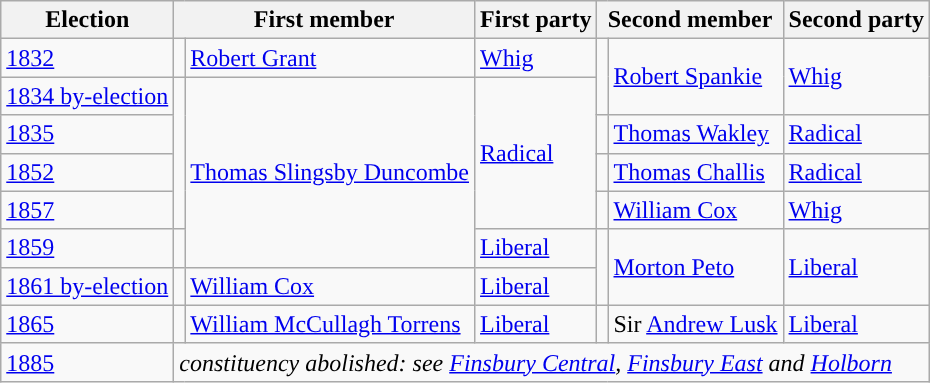<table class="wikitable">
<tr>
<th>Election</th>
<th colspan="2">First member</th>
<th>First party</th>
<th colspan="2">Second member</th>
<th>Second party</th>
</tr>
<tr>
<td><a href='#'>1832</a></td>
<td style="color:inherit;background-color: "></td>
<td><a href='#'>Robert Grant</a></td>
<td><a href='#'>Whig</a></td>
<td rowspan="2" style="color:inherit;background-color: "></td>
<td rowspan="2"><a href='#'>Robert Spankie</a></td>
<td rowspan="2"><a href='#'>Whig</a></td>
</tr>
<tr>
<td><a href='#'>1834 by-election</a></td>
<td rowspan="4" style="color:inherit;background-color: "></td>
<td rowspan="5"><a href='#'>Thomas Slingsby Duncombe</a></td>
<td rowspan="4"><a href='#'>Radical</a></td>
</tr>
<tr>
<td><a href='#'>1835</a></td>
<td style="color:inherit;background-color: "></td>
<td><a href='#'>Thomas Wakley</a></td>
<td><a href='#'>Radical</a></td>
</tr>
<tr>
<td><a href='#'>1852</a></td>
<td style="color:inherit;background-color: "></td>
<td><a href='#'>Thomas Challis</a></td>
<td><a href='#'>Radical</a></td>
</tr>
<tr>
<td><a href='#'>1857</a></td>
<td style="color:inherit;background-color: "></td>
<td><a href='#'>William Cox</a></td>
<td><a href='#'>Whig</a></td>
</tr>
<tr>
<td><a href='#'>1859</a></td>
<td style="color:inherit;background-color: "></td>
<td><a href='#'>Liberal</a></td>
<td rowspan="2" style="color:inherit;background-color: "></td>
<td rowspan="2"><a href='#'>Morton Peto</a></td>
<td rowspan="2"><a href='#'>Liberal</a></td>
</tr>
<tr>
<td><a href='#'>1861 by-election</a></td>
<td style="color:inherit;background-color: "></td>
<td><a href='#'>William Cox</a></td>
<td><a href='#'>Liberal</a></td>
</tr>
<tr>
<td><a href='#'>1865</a></td>
<td style="color:inherit;background-color: "></td>
<td><a href='#'>William McCullagh Torrens</a></td>
<td><a href='#'>Liberal</a></td>
<td style="color:inherit;background-color: "></td>
<td>Sir <a href='#'>Andrew Lusk</a></td>
<td><a href='#'>Liberal</a></td>
</tr>
<tr>
<td><a href='#'>1885</a></td>
<td colspan="6"><em>constituency abolished: see <a href='#'>Finsbury Central</a>, <a href='#'>Finsbury East</a> and <a href='#'>Holborn</a></em></td>
</tr>
</table>
